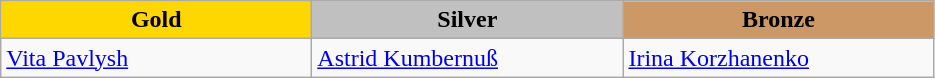<table class="wikitable" style="text-align:left">
<tr align="center">
<td width=200 bgcolor=gold><strong>Gold</strong></td>
<td width=200 bgcolor=silver><strong>Silver</strong></td>
<td width=200 bgcolor=CC9966><strong>Bronze</strong></td>
</tr>
<tr>
<td><a href='#'>Vita Pavlysh</a><br><em></em></td>
<td><a href='#'>Astrid Kumbernuß</a><br><em></em></td>
<td><a href='#'>Irina Korzhanenko</a><br><em></em></td>
</tr>
</table>
